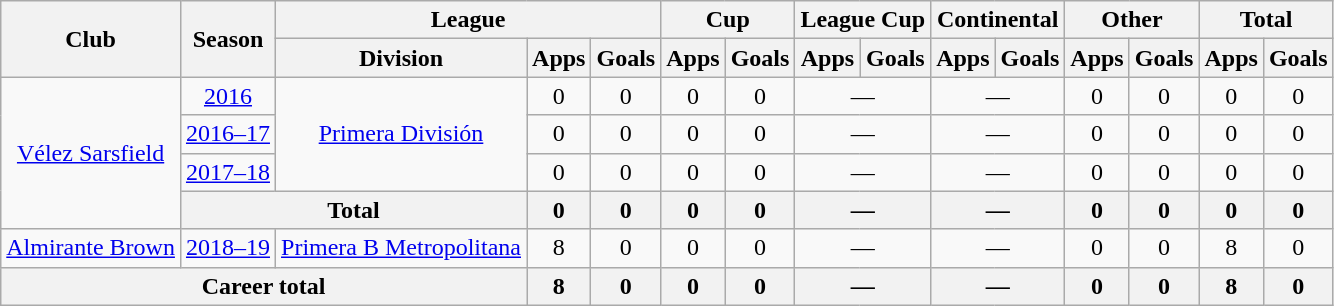<table class="wikitable" style="text-align:center">
<tr>
<th rowspan="2">Club</th>
<th rowspan="2">Season</th>
<th colspan="3">League</th>
<th colspan="2">Cup</th>
<th colspan="2">League Cup</th>
<th colspan="2">Continental</th>
<th colspan="2">Other</th>
<th colspan="2">Total</th>
</tr>
<tr>
<th>Division</th>
<th>Apps</th>
<th>Goals</th>
<th>Apps</th>
<th>Goals</th>
<th>Apps</th>
<th>Goals</th>
<th>Apps</th>
<th>Goals</th>
<th>Apps</th>
<th>Goals</th>
<th>Apps</th>
<th>Goals</th>
</tr>
<tr>
<td rowspan="4"><a href='#'>Vélez Sarsfield</a></td>
<td><a href='#'>2016</a></td>
<td rowspan="3"><a href='#'>Primera División</a></td>
<td>0</td>
<td>0</td>
<td>0</td>
<td>0</td>
<td colspan="2">—</td>
<td colspan="2">—</td>
<td>0</td>
<td>0</td>
<td>0</td>
<td>0</td>
</tr>
<tr>
<td><a href='#'>2016–17</a></td>
<td>0</td>
<td>0</td>
<td>0</td>
<td>0</td>
<td colspan="2">—</td>
<td colspan="2">—</td>
<td>0</td>
<td>0</td>
<td>0</td>
<td>0</td>
</tr>
<tr>
<td><a href='#'>2017–18</a></td>
<td>0</td>
<td>0</td>
<td>0</td>
<td>0</td>
<td colspan="2">—</td>
<td colspan="2">—</td>
<td>0</td>
<td>0</td>
<td>0</td>
<td>0</td>
</tr>
<tr>
<th colspan="2">Total</th>
<th>0</th>
<th>0</th>
<th>0</th>
<th>0</th>
<th colspan="2">—</th>
<th colspan="2">—</th>
<th>0</th>
<th>0</th>
<th>0</th>
<th>0</th>
</tr>
<tr>
<td rowspan="1"><a href='#'>Almirante Brown</a></td>
<td><a href='#'>2018–19</a></td>
<td rowspan="1"><a href='#'>Primera B Metropolitana</a></td>
<td>8</td>
<td>0</td>
<td>0</td>
<td>0</td>
<td colspan="2">—</td>
<td colspan="2">—</td>
<td>0</td>
<td>0</td>
<td>8</td>
<td>0</td>
</tr>
<tr>
<th colspan="3">Career total</th>
<th>8</th>
<th>0</th>
<th>0</th>
<th>0</th>
<th colspan="2">—</th>
<th colspan="2">—</th>
<th>0</th>
<th>0</th>
<th>8</th>
<th>0</th>
</tr>
</table>
